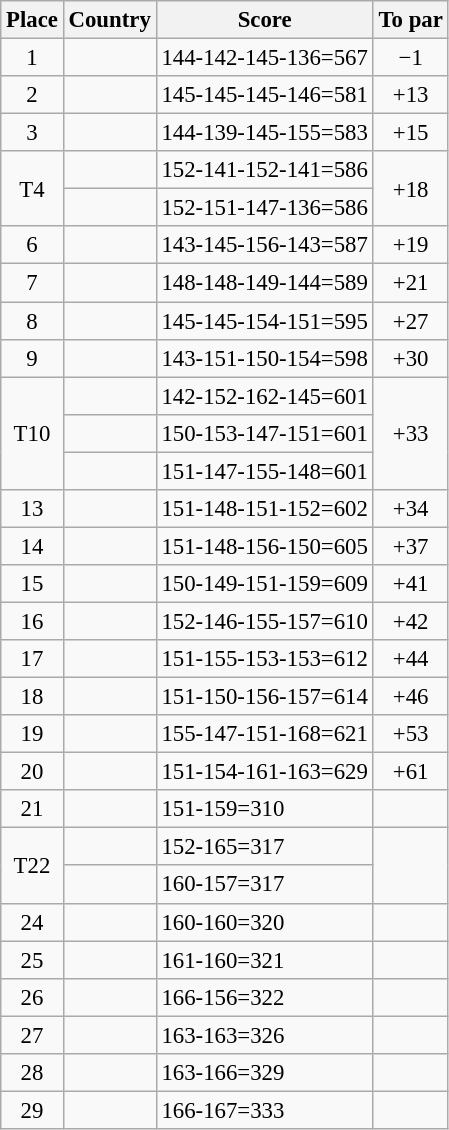<table class="wikitable" style="font-size:95%;">
<tr>
<th>Place</th>
<th>Country</th>
<th>Score</th>
<th>To par</th>
</tr>
<tr>
<td align=center>1</td>
<td></td>
<td>144-142-145-136=567</td>
<td align=center>−1</td>
</tr>
<tr>
<td align=center>2</td>
<td></td>
<td>145-145-145-146=581</td>
<td align=center>+13</td>
</tr>
<tr>
<td align=center>3</td>
<td></td>
<td>144-139-145-155=583</td>
<td align=center>+15</td>
</tr>
<tr>
<td align=center rowspan=2>T4</td>
<td></td>
<td>152-141-152-141=586</td>
<td align=center rowspan=2>+18</td>
</tr>
<tr>
<td></td>
<td>152-151-147-136=586</td>
</tr>
<tr>
<td align=center>6</td>
<td></td>
<td>143-145-156-143=587</td>
<td align=center>+19</td>
</tr>
<tr>
<td align=center>7</td>
<td></td>
<td>148-148-149-144=589</td>
<td align=center>+21</td>
</tr>
<tr>
<td align=center>8</td>
<td></td>
<td>145-145-154-151=595</td>
<td align=center>+27</td>
</tr>
<tr>
<td align=center>9</td>
<td></td>
<td>143-151-150-154=598</td>
<td align=center>+30</td>
</tr>
<tr>
<td align=center rowspan=3>T10</td>
<td></td>
<td>142-152-162-145=601</td>
<td align=center rowspan=3>+33</td>
</tr>
<tr>
<td></td>
<td>150-153-147-151=601</td>
</tr>
<tr>
<td></td>
<td>151-147-155-148=601</td>
</tr>
<tr>
<td align=center>13</td>
<td></td>
<td>151-148-151-152=602</td>
<td align=center>+34</td>
</tr>
<tr>
<td align=center>14</td>
<td></td>
<td>151-148-156-150=605</td>
<td align=center>+37</td>
</tr>
<tr>
<td align=center>15</td>
<td></td>
<td>150-149-151-159=609</td>
<td align=center>+41</td>
</tr>
<tr>
<td align=center>16</td>
<td></td>
<td>152-146-155-157=610</td>
<td align=center>+42</td>
</tr>
<tr>
<td align=center>17</td>
<td></td>
<td>151-155-153-153=612</td>
<td align=center>+44</td>
</tr>
<tr>
<td align=center>18</td>
<td></td>
<td>151-150-156-157=614</td>
<td align=center>+46</td>
</tr>
<tr>
<td align=center>19</td>
<td></td>
<td>155-147-151-168=621</td>
<td align=center>+53</td>
</tr>
<tr>
<td align=center>20</td>
<td></td>
<td>151-154-161-163=629</td>
<td align=center>+61</td>
</tr>
<tr>
<td align=center>21</td>
<td></td>
<td>151-159=310</td>
<td align=center></td>
</tr>
<tr>
<td align=center rowspan=2>T22</td>
<td></td>
<td>152-165=317</td>
<td align=center rowspan=2></td>
</tr>
<tr>
<td></td>
<td>160-157=317</td>
</tr>
<tr>
<td align=center>24</td>
<td></td>
<td>160-160=320</td>
<td align=center></td>
</tr>
<tr>
<td align=center>25</td>
<td></td>
<td>161-160=321</td>
<td align=center></td>
</tr>
<tr>
<td align=center>26</td>
<td></td>
<td>166-156=322</td>
<td align=center></td>
</tr>
<tr>
<td align=center>27</td>
<td></td>
<td>163-163=326</td>
<td align=center></td>
</tr>
<tr>
<td align=center>28</td>
<td></td>
<td>163-166=329</td>
<td align=center></td>
</tr>
<tr>
<td align=center>29</td>
<td></td>
<td>166-167=333</td>
<td align=center></td>
</tr>
</table>
